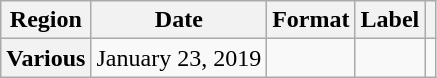<table class="wikitable plainrowheaders">
<tr>
<th scope="col">Region</th>
<th scope="col">Date</th>
<th scope="col">Format</th>
<th scope="col">Label</th>
<th scope="col"></th>
</tr>
<tr>
<th scope="row">Various</th>
<td>January 23, 2019</td>
<td></td>
<td></td>
<td align="center"></td>
</tr>
</table>
